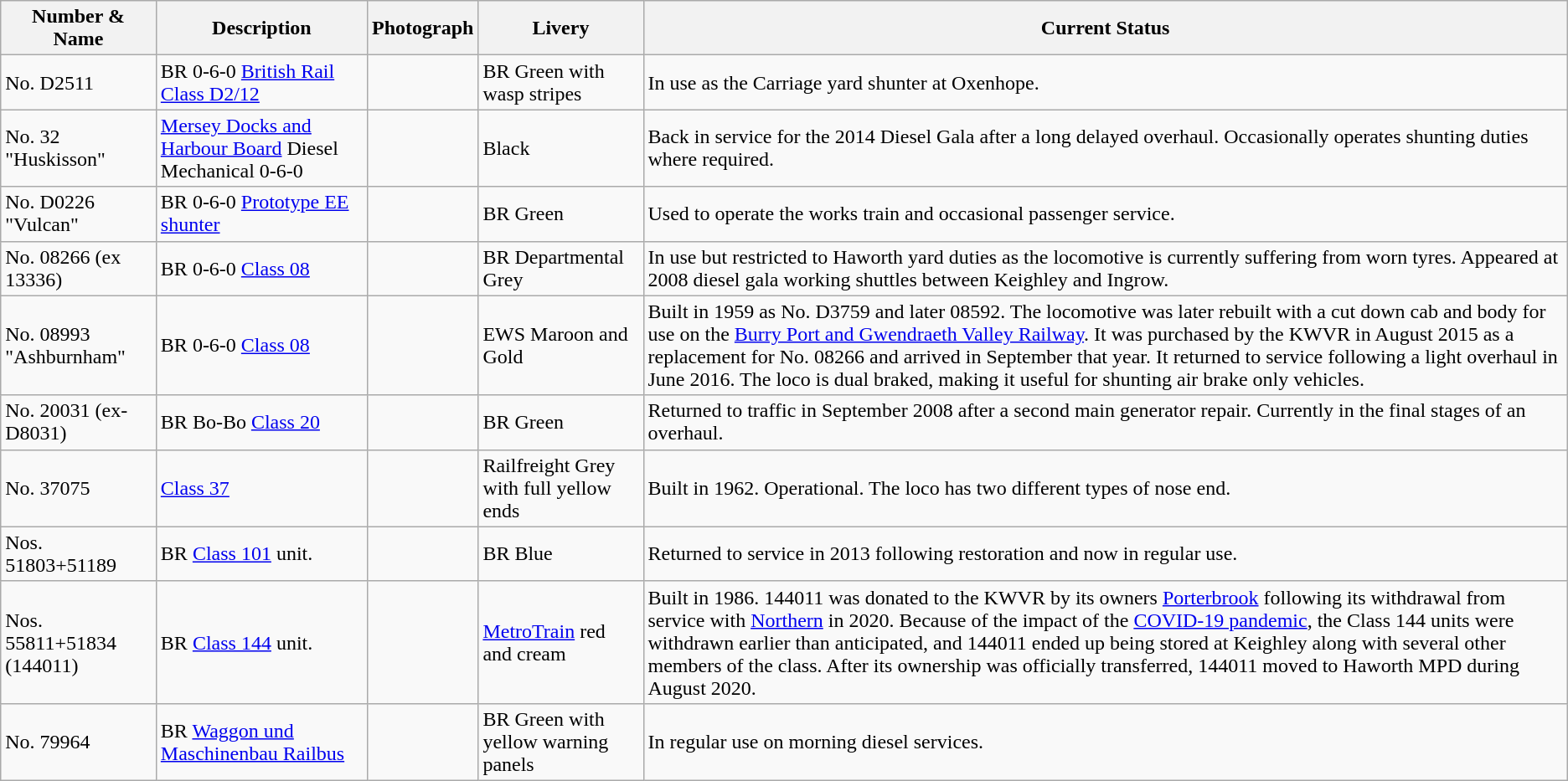<table class="wikitable">
<tr>
<th>Number & Name</th>
<th>Description</th>
<th>Photograph</th>
<th>Livery</th>
<th>Current Status</th>
</tr>
<tr>
<td>No. D2511</td>
<td>BR 0-6-0 <a href='#'>British Rail Class D2/12</a></td>
<td></td>
<td>BR Green with wasp stripes</td>
<td>In use as the Carriage yard shunter at Oxenhope.</td>
</tr>
<tr>
<td>No. 32 "Huskisson"</td>
<td><a href='#'>Mersey Docks and Harbour Board</a> Diesel Mechanical 0-6-0</td>
<td></td>
<td>Black</td>
<td>Back in service for the 2014 Diesel Gala after a long delayed overhaul. Occasionally operates shunting duties where required.</td>
</tr>
<tr>
<td>No. D0226 "Vulcan"</td>
<td>BR 0-6-0 <a href='#'>Prototype EE shunter</a></td>
<td></td>
<td>BR Green</td>
<td>Used to operate the works train and occasional passenger service.</td>
</tr>
<tr>
<td>No. 08266 (ex 13336)</td>
<td>BR 0-6-0 <a href='#'>Class 08</a></td>
<td></td>
<td>BR Departmental Grey</td>
<td>In use but restricted to Haworth yard duties as the locomotive is currently suffering from worn tyres. Appeared at 2008 diesel gala working shuttles between Keighley and Ingrow.</td>
</tr>
<tr>
<td>No. 08993 "Ashburnham"</td>
<td>BR 0-6-0 <a href='#'>Class 08</a></td>
<td></td>
<td>EWS Maroon and Gold</td>
<td>Built in 1959 as No. D3759 and later 08592. The locomotive was later rebuilt with a cut down cab and body for use on the <a href='#'>Burry Port and Gwendraeth Valley Railway</a>. It was purchased by the KWVR in August 2015 as a replacement for No. 08266 and arrived in September that year. It returned to service following a light overhaul in June 2016. The loco is dual braked, making it useful for shunting air brake only vehicles.</td>
</tr>
<tr>
<td>No. 20031 (ex-D8031)</td>
<td>BR Bo-Bo <a href='#'>Class 20</a></td>
<td></td>
<td>BR Green</td>
<td>Returned to traffic in September 2008 after a second main generator repair. Currently in the final stages of an overhaul.</td>
</tr>
<tr>
<td>No. 37075</td>
<td><a href='#'>Class 37</a></td>
<td></td>
<td>Railfreight Grey with full yellow ends</td>
<td>Built in 1962. Operational. The loco has two different types of nose end.</td>
</tr>
<tr>
<td>Nos. 51803+51189</td>
<td>BR <a href='#'>Class 101</a> unit.</td>
<td></td>
<td>BR Blue</td>
<td>Returned to service in 2013 following restoration and now in regular use.</td>
</tr>
<tr>
<td>Nos. 55811+51834 (144011)</td>
<td>BR <a href='#'>Class 144</a> unit.</td>
<td></td>
<td><a href='#'>MetroTrain</a> red and cream</td>
<td>Built in 1986. 144011 was donated to the KWVR by its owners <a href='#'>Porterbrook</a> following its withdrawal from service with <a href='#'>Northern</a> in 2020. Because of the impact of the <a href='#'>COVID-19 pandemic</a>, the Class 144 units were withdrawn earlier than anticipated, and 144011 ended up being stored at Keighley along with several other members of the class. After its ownership was officially transferred, 144011 moved to Haworth MPD during August 2020.</td>
</tr>
<tr>
<td>No. 79964</td>
<td>BR <a href='#'>Waggon und Maschinenbau Railbus</a></td>
<td></td>
<td>BR Green with yellow warning panels</td>
<td>In regular use on morning diesel services.</td>
</tr>
</table>
